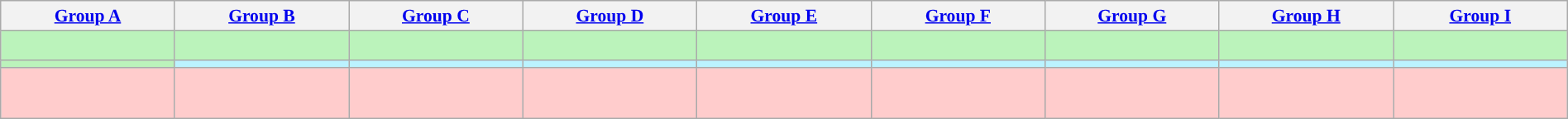<table class="wikitable" style="text-align:center; width:99.99%; font-size:90%;">
<tr>
<th style="width:11.11%"><a href='#'>Group A</a></th>
<th style="width:11.11%"><a href='#'>Group B</a></th>
<th style="width:11.11%"><a href='#'>Group C</a></th>
<th style="width:11.11%"><a href='#'>Group D</a></th>
<th style="width:11.11%"><a href='#'>Group E</a></th>
<th style="width:11.11%"><a href='#'>Group F</a></th>
<th style="width:11.11%"><a href='#'>Group G</a></th>
<th style="width:11.11%"><a href='#'>Group H</a></th>
<th style="width:11.11%"><a href='#'>Group I</a></th>
</tr>
<tr style="background:#BBF3BB">
<td><br></td>
<td><br></td>
<td><br></td>
<td><br></td>
<td><br></td>
<td><br></td>
<td><br></td>
<td><br></td>
<td><br></td>
</tr>
<tr style="background:#BBF3FF">
<td style="background:#BBF3BB"></td>
<td></td>
<td></td>
<td></td>
<td></td>
<td></td>
<td></td>
<td></td>
<td></td>
</tr>
<tr style="background:#ffcccc;">
<td><br><br></td>
<td><br><br></td>
<td><br><br></td>
<td><br><br></td>
<td><br><br></td>
<td><br><br></td>
<td><br><br></td>
<td><br><br></td>
<td><br></td>
</tr>
</table>
